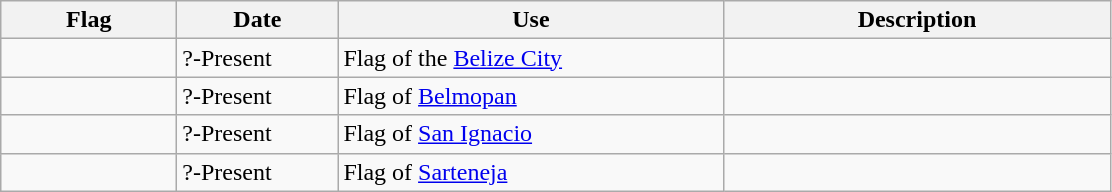<table class="wikitable">
<tr>
<th style="width:110px;">Flag</th>
<th style="width:100px;">Date</th>
<th style="width:250px;">Use</th>
<th style="width:250px;">Description</th>
</tr>
<tr>
<td></td>
<td>?-Present</td>
<td>Flag of the <a href='#'>Belize City</a></td>
<td></td>
</tr>
<tr>
<td></td>
<td>?-Present</td>
<td>Flag of <a href='#'>Belmopan</a></td>
<td></td>
</tr>
<tr>
<td></td>
<td>?-Present</td>
<td>Flag of <a href='#'>San Ignacio</a></td>
<td></td>
</tr>
<tr>
<td></td>
<td>?-Present</td>
<td>Flag of <a href='#'>Sarteneja</a></td>
<td></td>
</tr>
</table>
